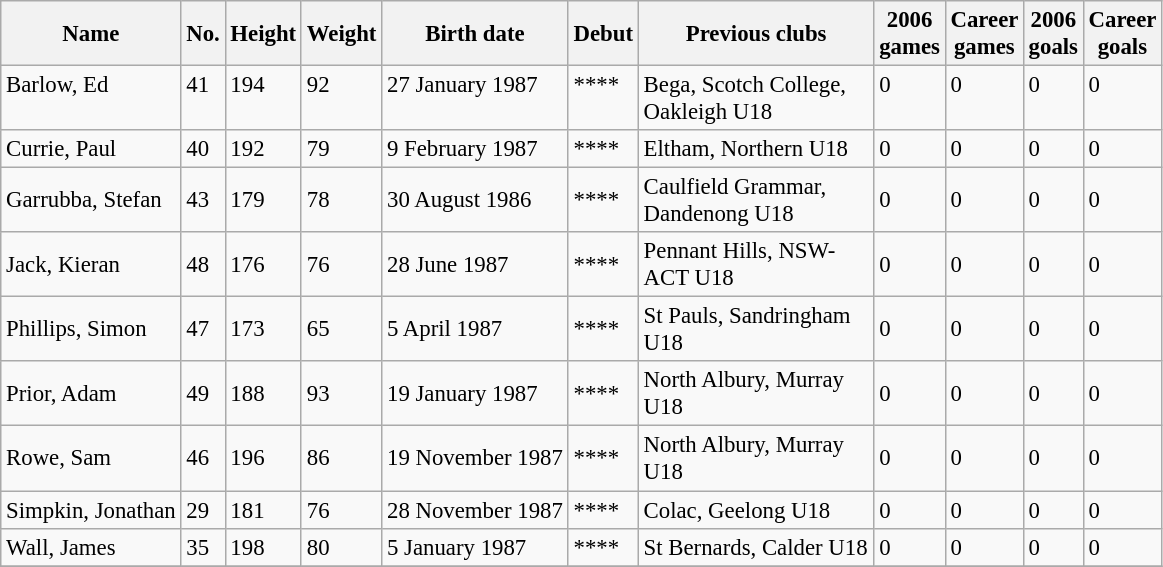<table class="wikitable" style="font-size: 95%;">
<tr>
<th>Name</th>
<th>No.</th>
<th>Height</th>
<th>Weight</th>
<th>Birth date</th>
<th>Debut</th>
<th width="150">Previous clubs</th>
<th width="5">2006 games</th>
<th width="5">Career games</th>
<th width="5">2006 goals</th>
<th width="5">Career goals</th>
</tr>
<tr valign="top">
<td>Barlow, Ed</td>
<td>41</td>
<td>194</td>
<td>92</td>
<td>27 January 1987</td>
<td>****</td>
<td>Bega, Scotch College, Oakleigh U18</td>
<td>0</td>
<td>0</td>
<td>0</td>
<td>0</td>
</tr>
<tr>
<td>Currie, Paul</td>
<td>40</td>
<td>192</td>
<td>79</td>
<td>9 February 1987</td>
<td>****</td>
<td>Eltham, Northern U18</td>
<td>0</td>
<td>0</td>
<td>0</td>
<td>0</td>
</tr>
<tr>
<td>Garrubba, Stefan</td>
<td>43</td>
<td>179</td>
<td>78</td>
<td>30 August 1986</td>
<td>****</td>
<td>Caulfield Grammar, Dandenong U18</td>
<td>0</td>
<td>0</td>
<td>0</td>
<td>0</td>
</tr>
<tr>
<td>Jack, Kieran</td>
<td>48</td>
<td>176</td>
<td>76</td>
<td>28 June 1987</td>
<td>****</td>
<td>Pennant Hills, NSW-ACT U18</td>
<td>0</td>
<td>0</td>
<td>0</td>
<td>0</td>
</tr>
<tr>
<td>Phillips, Simon</td>
<td>47</td>
<td>173</td>
<td>65</td>
<td>5 April 1987</td>
<td>****</td>
<td>St Pauls, Sandringham U18</td>
<td>0</td>
<td>0</td>
<td>0</td>
<td>0</td>
</tr>
<tr>
<td>Prior, Adam</td>
<td>49</td>
<td>188</td>
<td>93</td>
<td>19 January 1987</td>
<td>****</td>
<td>North Albury, Murray U18</td>
<td>0</td>
<td>0</td>
<td>0</td>
<td>0</td>
</tr>
<tr>
<td>Rowe, Sam</td>
<td>46</td>
<td>196</td>
<td>86</td>
<td>19 November 1987</td>
<td>****</td>
<td>North Albury, Murray U18</td>
<td>0</td>
<td>0</td>
<td>0</td>
<td>0</td>
</tr>
<tr>
<td>Simpkin, Jonathan</td>
<td>29</td>
<td>181</td>
<td>76</td>
<td>28 November 1987</td>
<td>****</td>
<td>Colac, Geelong U18</td>
<td>0</td>
<td>0</td>
<td>0</td>
<td>0</td>
</tr>
<tr>
<td>Wall, James</td>
<td>35</td>
<td>198</td>
<td>80</td>
<td>5 January 1987</td>
<td>****</td>
<td>St Bernards, Calder U18</td>
<td>0</td>
<td>0</td>
<td>0</td>
<td>0</td>
</tr>
<tr>
</tr>
</table>
